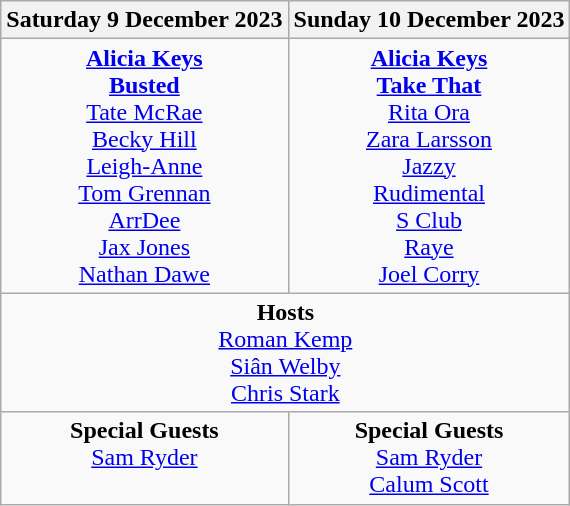<table class="wikitable">
<tr>
<th>Saturday 9 December 2023</th>
<th>Sunday 10 December 2023</th>
</tr>
<tr style="text-align:center; vertical-align:top; width:150px;">
<td><strong><a href='#'>Alicia Keys</a></strong><br><a href='#'><strong>Busted</strong></a><br><a href='#'>Tate McRae</a><br><a href='#'>Becky Hill</a><br><a href='#'>Leigh-Anne</a><br><a href='#'>Tom Grennan</a><br> <a href='#'>ArrDee</a><br><a href='#'>Jax Jones</a><br><a href='#'>Nathan Dawe</a></td>
<td><strong><a href='#'>Alicia Keys</a></strong><br><strong><a href='#'>Take That</a></strong><br><a href='#'>Rita Ora</a><br><a href='#'>Zara Larsson</a><br><a href='#'>Jazzy</a><br><a href='#'>Rudimental</a><br><a href='#'>S Club</a><br><a href='#'>Raye</a><br><a href='#'>Joel Corry</a></td>
</tr>
<tr style="text-align:center; vertical-align:top; width:150px;">
<td colspan=2><strong>Hosts</strong><br><a href='#'>Roman Kemp</a><br><a href='#'>Siân Welby</a><br><a href='#'>Chris Stark</a></td>
</tr>
<tr style="text-align:center; vertical-align:top; width:150px;">
<td><strong>Special Guests</strong><br><a href='#'>Sam Ryder</a></td>
<td><strong>Special Guests</strong><br><a href='#'>Sam Ryder</a><br><a href='#'>Calum Scott</a></td>
</tr>
</table>
